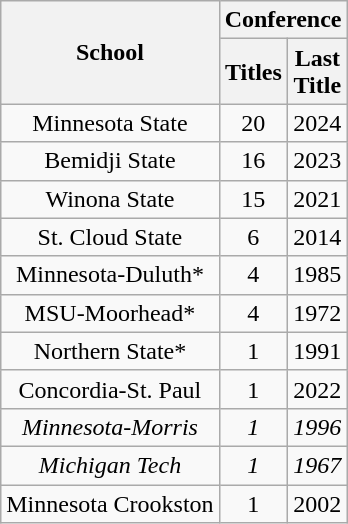<table class="wikitable sortable" style="text-align:center">
<tr>
<th rowspan=2>School</th>
<th colspan=2>Conference</th>
</tr>
<tr>
<th>Titles</th>
<th>Last<br>Title</th>
</tr>
<tr>
<td>Minnesota State</td>
<td>20</td>
<td>2024</td>
</tr>
<tr>
<td>Bemidji State</td>
<td>16</td>
<td>2023</td>
</tr>
<tr>
<td>Winona State</td>
<td>15</td>
<td>2021</td>
</tr>
<tr>
<td>St. Cloud State</td>
<td>6</td>
<td>2014</td>
</tr>
<tr>
<td>Minnesota-Duluth*</td>
<td>4</td>
<td>1985</td>
</tr>
<tr>
<td>MSU-Moorhead*</td>
<td>4</td>
<td>1972</td>
</tr>
<tr>
<td>Northern State*</td>
<td>1</td>
<td>1991</td>
</tr>
<tr>
<td>Concordia-St. Paul</td>
<td>1</td>
<td>2022</td>
</tr>
<tr>
<td><em>Minnesota-Morris</em></td>
<td><em>1</em></td>
<td><em>1996</em></td>
</tr>
<tr>
<td><em>Michigan Tech</em></td>
<td><em>1</em></td>
<td><em>1967</em></td>
</tr>
<tr>
<td>Minnesota Crookston</td>
<td>1</td>
<td>2002</td>
</tr>
</table>
